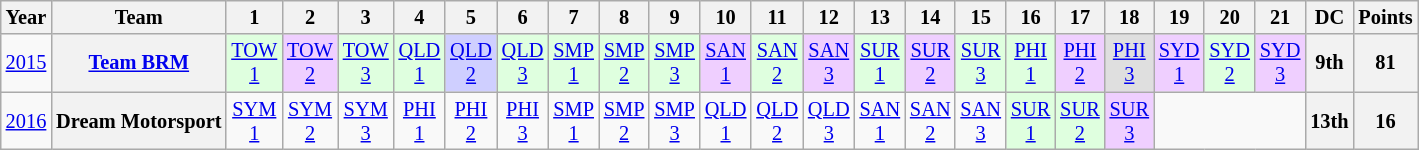<table class="wikitable" style="text-align:center; font-size:85%">
<tr>
<th>Year</th>
<th>Team</th>
<th>1</th>
<th>2</th>
<th>3</th>
<th>4</th>
<th>5</th>
<th>6</th>
<th>7</th>
<th>8</th>
<th>9</th>
<th>10</th>
<th>11</th>
<th>12</th>
<th>13</th>
<th>14</th>
<th>15</th>
<th>16</th>
<th>17</th>
<th>18</th>
<th>19</th>
<th>20</th>
<th>21</th>
<th>DC</th>
<th>Points</th>
</tr>
<tr>
<td><a href='#'>2015</a></td>
<th nowrap><a href='#'>Team BRM</a></th>
<td style="background:#DFFFDF"><a href='#'>TOW<br>1</a><br></td>
<td style="background:#EFCFFF"><a href='#'>TOW<br>2</a><br></td>
<td style="background:#DFFFDF"><a href='#'>TOW<br>3</a><br></td>
<td style="background:#DFFFDF"><a href='#'>QLD<br>1</a><br></td>
<td style="background:#CFCFFF"><a href='#'>QLD<br>2</a><br></td>
<td style="background:#DFFFDF"><a href='#'>QLD<br>3</a><br></td>
<td style="background:#DFFFDF"><a href='#'>SMP<br>1</a><br></td>
<td style="background:#DFFFDF"><a href='#'>SMP<br>2</a><br></td>
<td style="background:#DFFFDF"><a href='#'>SMP<br>3</a><br></td>
<td style="background:#EFCFFF"><a href='#'>SAN<br>1</a><br></td>
<td style="background:#DFFFDF"><a href='#'>SAN<br>2</a><br></td>
<td style="background:#EFCFFF"><a href='#'>SAN<br>3</a><br></td>
<td style="background:#DFFFDF"><a href='#'>SUR<br>1</a><br></td>
<td style="background:#EFCFFF"><a href='#'>SUR<br>2</a><br></td>
<td style="background:#DFFFDF"><a href='#'>SUR<br>3</a><br></td>
<td style="background:#DFFFDF"><a href='#'>PHI<br>1</a><br></td>
<td style="background:#EFCFFF"><a href='#'>PHI<br>2</a><br></td>
<td style="background:#DFDFDF"><a href='#'>PHI<br>3</a><br></td>
<td style="background:#EFCFFF;"><a href='#'>SYD<br>1</a><br></td>
<td style="background:#DFFFDF;"><a href='#'>SYD<br>2</a><br></td>
<td style="background:#EFCFFF;"><a href='#'>SYD<br>3</a><br></td>
<th>9th</th>
<th>81</th>
</tr>
<tr>
<td><a href='#'>2016</a></td>
<th nowrap>Dream Motorsport</th>
<td style="background:#"><a href='#'>SYM<br>1</a></td>
<td style="background:#"><a href='#'>SYM<br>2</a></td>
<td style="background:#"><a href='#'>SYM<br>3</a></td>
<td style="background:#"><a href='#'>PHI<br>1</a></td>
<td style="background:#"><a href='#'>PHI<br>2</a></td>
<td style="background:#"><a href='#'>PHI<br>3</a></td>
<td style="background:#"><a href='#'>SMP<br>1</a></td>
<td style="background:#"><a href='#'>SMP<br>2</a></td>
<td style="background:#"><a href='#'>SMP<br>3</a></td>
<td style="background:#"><a href='#'>QLD<br>1</a></td>
<td style="background:#"><a href='#'>QLD<br>2</a></td>
<td style="background:#"><a href='#'>QLD<br>3</a></td>
<td style="background:#"><a href='#'>SAN<br>1</a></td>
<td style="background:#"><a href='#'>SAN<br>2</a></td>
<td style="background:#"><a href='#'>SAN<br>3</a></td>
<td style="background:#DFFFDF"><a href='#'>SUR<br>1</a><br></td>
<td style="background:#DFFFDF"><a href='#'>SUR<br>2</a><br></td>
<td style="background:#EFCFFF"><a href='#'>SUR<br>3</a><br></td>
<td colspan=3></td>
<th>13th</th>
<th>16</th>
</tr>
</table>
